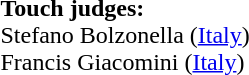<table style="width:100%">
<tr>
<td><br><strong>Touch judges:</strong>
<br>Stefano Bolzonella (<a href='#'>Italy</a>)
<br>Francis Giacomini (<a href='#'>Italy</a>)</td>
</tr>
</table>
